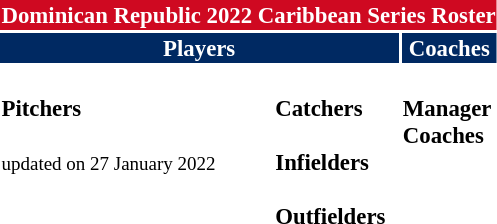<table class="toccolours" style="font-size: 95%;">
<tr>
<th colspan="10" style="background-color: #CF0921;color:white;text-align:center;">Dominican Republic 2022 Caribbean Series Roster</th>
</tr>
<tr>
<th colspan="4" style="background-color: #002962; color: #FFFFFF">Players</th>
<th colspan="1" style="background-color: #002962; color: #FFFFFF">Coaches</th>
</tr>
<tr>
<td style="vertical-align:top;text-align:left;"><br><strong>Pitchers</strong><br>















<br><small>
<span></span> updated on 27 January 2022</small></td>
<td width="25px"></td>
<td style="vertical-align:top;text-align:left;"><br><strong>Catchers</strong><br>

<br><strong>Infielders</strong><br>







<br><strong>Outfielders</strong><br>



</td>
<td style="vertical-align:top;text-align:left;"></td>
<td style="vertical-align:top;text-align:left;"><br><strong>Manager</strong><br>
<strong>Coaches</strong></td>
</tr>
</table>
